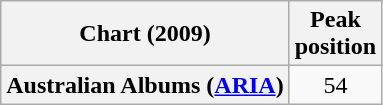<table class="wikitable plainrowheaders">
<tr>
<th>Chart (2009)</th>
<th>Peak<br>position</th>
</tr>
<tr>
<th scope="row">Australian Albums (<a href='#'>ARIA</a>)</th>
<td align="center">54</td>
</tr>
</table>
